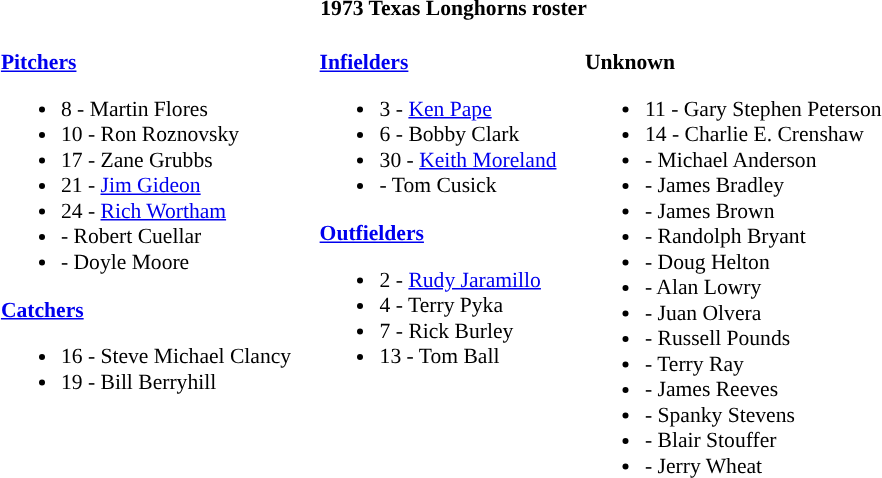<table class="toccolours" style="border-collapse:collapse; font-size:90%;">
<tr>
<th colspan="7">1973 Texas Longhorns roster</th>
</tr>
<tr>
<td width="03"> </td>
<td valign="top"><br><strong><a href='#'>Pitchers</a></strong><ul><li>8 - Martin Flores</li><li>10 - Ron Roznovsky</li><li>17 - Zane Grubbs</li><li>21 - <a href='#'>Jim Gideon</a></li><li>24 - <a href='#'>Rich Wortham</a></li><li>- Robert Cuellar</li><li>- Doyle Moore</li></ul><strong><a href='#'>Catchers</a></strong><ul><li>16 - Steve Michael Clancy</li><li>19 - Bill Berryhill</li></ul></td>
<td width="15"> </td>
<td valign="top"><br><strong><a href='#'>Infielders</a></strong><ul><li>3 - <a href='#'>Ken Pape</a></li><li>6 - Bobby Clark</li><li>30 - <a href='#'>Keith Moreland</a></li><li>- Tom Cusick</li></ul><strong><a href='#'>Outfielders</a></strong><ul><li>2 - <a href='#'>Rudy Jaramillo</a></li><li>4 - Terry Pyka</li><li>7 - Rick Burley</li><li>13 - Tom Ball</li></ul></td>
<td width="15"> </td>
<td valign="top"><br><strong>Unknown</strong><ul><li>11 - Gary Stephen Peterson</li><li>14 - Charlie E. Crenshaw</li><li>- Michael Anderson</li><li>- James Bradley</li><li>- James Brown</li><li>- Randolph Bryant</li><li>- Doug Helton</li><li>- Alan Lowry</li><li>- Juan Olvera</li><li>- Russell Pounds</li><li>- Terry Ray</li><li>- James Reeves</li><li>- Spanky Stevens</li><li>- Blair Stouffer</li><li>- Jerry Wheat</li></ul></td>
<td width="20"> </td>
</tr>
</table>
